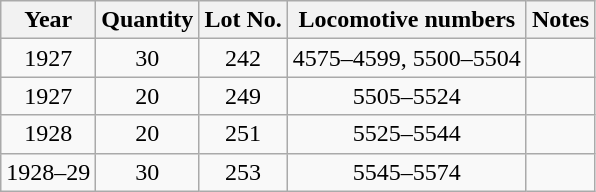<table class="wikitable" style="text-align:center">
<tr>
<th>Year</th>
<th>Quantity</th>
<th>Lot No.</th>
<th>Locomotive numbers</th>
<th>Notes</th>
</tr>
<tr>
<td>1927</td>
<td>30</td>
<td>242</td>
<td>4575–4599, 5500–5504</td>
<td align="left"></td>
</tr>
<tr>
<td>1927</td>
<td>20</td>
<td>249</td>
<td>5505–5524</td>
<td align=left></td>
</tr>
<tr>
<td>1928</td>
<td>20</td>
<td>251</td>
<td>5525–5544</td>
<td align=left></td>
</tr>
<tr>
<td>1928–29</td>
<td>30</td>
<td>253</td>
<td>5545–5574</td>
<td align=left></td>
</tr>
</table>
